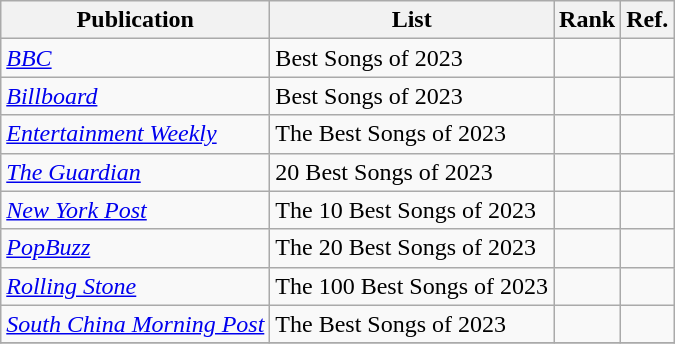<table class="wikitable">
<tr>
<th>Publication</th>
<th>List</th>
<th>Rank</th>
<th>Ref.</th>
</tr>
<tr>
<td><em><a href='#'>BBC</a></em></td>
<td>Best Songs of 2023</td>
<td></td>
<td></td>
</tr>
<tr>
<td><em><a href='#'>Billboard</a></em></td>
<td>Best Songs of 2023</td>
<td></td>
<td></td>
</tr>
<tr>
<td><em><a href='#'>Entertainment Weekly</a></em></td>
<td>The Best Songs of 2023</td>
<td></td>
<td></td>
</tr>
<tr>
<td><em><a href='#'>The Guardian</a></em></td>
<td>20 Best Songs of 2023</td>
<td></td>
<td></td>
</tr>
<tr>
<td><em><a href='#'>New York Post</a></em></td>
<td>The 10 Best Songs of 2023</td>
<td></td>
<td></td>
</tr>
<tr>
<td><em><a href='#'>PopBuzz</a></em></td>
<td>The 20 Best Songs of 2023</td>
<td></td>
<td></td>
</tr>
<tr>
<td><em><a href='#'>Rolling Stone</a></em></td>
<td>The 100 Best Songs of 2023</td>
<td></td>
<td></td>
</tr>
<tr>
<td><em><a href='#'>South China Morning Post</a></em></td>
<td>The Best Songs of 2023</td>
<td></td>
<td></td>
</tr>
<tr>
</tr>
</table>
